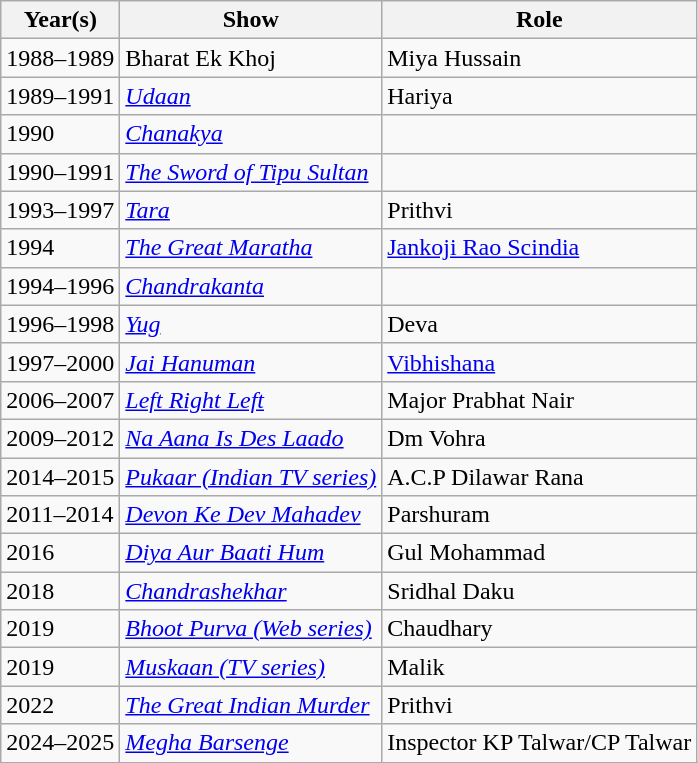<table class="wikitable sortable">
<tr>
<th>Year(s)</th>
<th>Show</th>
<th>Role</th>
</tr>
<tr>
<td>1988–1989</td>
<td>Bharat Ek Khoj</td>
<td>Miya Hussain</td>
</tr>
<tr>
<td>1989–1991</td>
<td><em><a href='#'>Udaan</a></em></td>
<td>Hariya</td>
</tr>
<tr>
<td>1990</td>
<td><em><a href='#'>Chanakya</a></em></td>
<td></td>
</tr>
<tr>
<td>1990–1991</td>
<td><em><a href='#'>The Sword of Tipu Sultan</a></em></td>
<td></td>
</tr>
<tr>
<td>1993–1997</td>
<td><em><a href='#'>Tara</a></em></td>
<td>Prithvi</td>
</tr>
<tr>
<td>1994</td>
<td><em><a href='#'>The Great Maratha</a></em></td>
<td><a href='#'>Jankoji Rao Scindia</a></td>
</tr>
<tr>
<td>1994–1996</td>
<td><em><a href='#'>Chandrakanta</a></em></td>
<td></td>
</tr>
<tr>
<td>1996–1998</td>
<td><em><a href='#'>Yug</a></em></td>
<td>Deva</td>
</tr>
<tr>
<td>1997–2000</td>
<td><em><a href='#'>Jai Hanuman</a></em></td>
<td><a href='#'>Vibhishana</a></td>
</tr>
<tr>
<td>2006–2007</td>
<td><em><a href='#'>Left Right Left</a></em></td>
<td>Major Prabhat Nair</td>
</tr>
<tr>
<td>2009–2012</td>
<td><em><a href='#'>Na Aana Is Des Laado</a></em></td>
<td>Dm Vohra</td>
</tr>
<tr>
<td>2014–2015</td>
<td><em><a href='#'>Pukaar (Indian TV series)</a></em></td>
<td>A.C.P Dilawar Rana</td>
</tr>
<tr>
<td>2011–2014</td>
<td><em><a href='#'>Devon Ke Dev Mahadev</a></em></td>
<td>Parshuram</td>
</tr>
<tr>
<td>2016</td>
<td><em><a href='#'>Diya Aur Baati Hum</a></em></td>
<td>Gul Mohammad</td>
</tr>
<tr>
<td>2018</td>
<td><em><a href='#'>Chandrashekhar</a></em></td>
<td>Sridhal Daku</td>
</tr>
<tr>
<td>2019</td>
<td><em><a href='#'>Bhoot Purva (Web series)</a></em></td>
<td>Chaudhary</td>
</tr>
<tr>
<td>2019</td>
<td><em><a href='#'>Muskaan (TV series)</a></em></td>
<td>Malik</td>
</tr>
<tr>
<td>2022</td>
<td><em><a href='#'>The Great Indian Murder</a></em></td>
<td>Prithvi</td>
</tr>
<tr>
<td>2024–2025</td>
<td><em><a href='#'>Megha Barsenge</a></em></td>
<td>Inspector KP Talwar/CP Talwar</td>
</tr>
</table>
